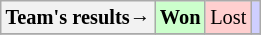<table style="margin-right:0; font-size:85%" class="wikitable">
<tr>
<th>Team's results→</th>
<td style="background-color:#cfc;"><strong>Won</strong></td>
<td style="background-color:#FFCFCF;">Lost</td>
<td style="background-color:#CFCFFF;"><em></em></td>
</tr>
<tr>
</tr>
</table>
